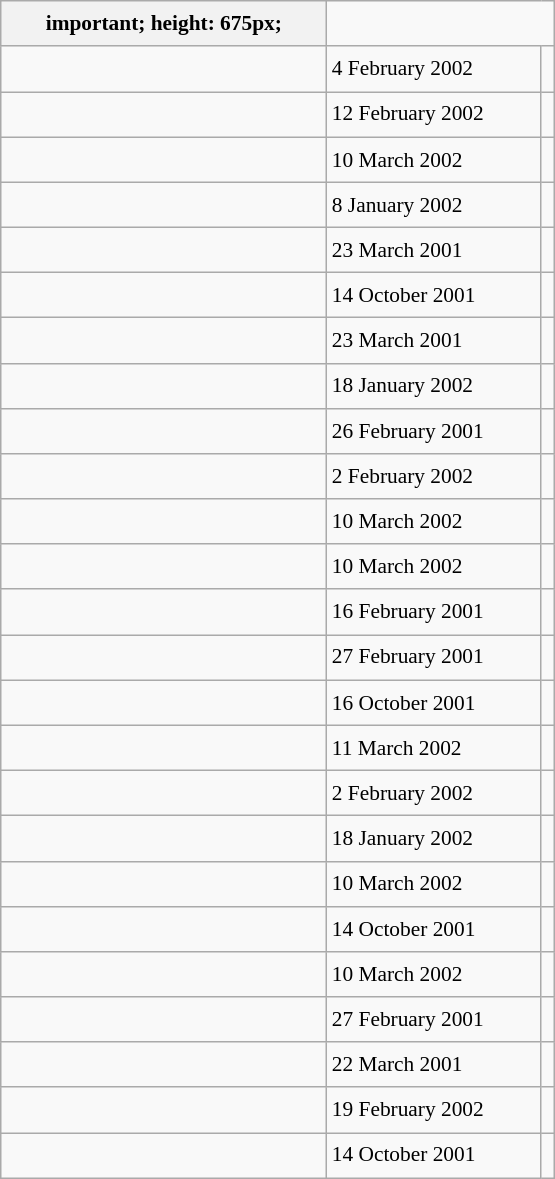<table class="wikitable" style="font-size: 89%; float: left; width: 26em; margin-right: 1em; line-height: 1.65em">
<tr>
<th>important; height: 675px;</th>
</tr>
<tr>
<td></td>
<td>4 February 2002</td>
<td></td>
</tr>
<tr>
<td></td>
<td>12 February 2002</td>
<td></td>
</tr>
<tr>
<td></td>
<td>10 March 2002</td>
<td></td>
</tr>
<tr>
<td></td>
<td>8 January 2002</td>
<td></td>
</tr>
<tr>
<td></td>
<td>23 March 2001</td>
<td></td>
</tr>
<tr>
<td></td>
<td>14 October 2001</td>
<td></td>
</tr>
<tr>
<td></td>
<td>23 March 2001</td>
<td></td>
</tr>
<tr>
<td></td>
<td>18 January 2002</td>
<td></td>
</tr>
<tr>
<td></td>
<td>26 February 2001</td>
<td></td>
</tr>
<tr>
<td></td>
<td>2 February 2002</td>
<td></td>
</tr>
<tr>
<td></td>
<td>10 March 2002</td>
<td></td>
</tr>
<tr>
<td></td>
<td>10 March 2002</td>
<td></td>
</tr>
<tr>
<td></td>
<td>16 February 2001</td>
<td></td>
</tr>
<tr>
<td></td>
<td>27 February 2001</td>
<td></td>
</tr>
<tr>
<td></td>
<td>16 October 2001</td>
<td></td>
</tr>
<tr>
<td></td>
<td>11 March 2002</td>
<td></td>
</tr>
<tr>
<td></td>
<td>2 February 2002</td>
<td></td>
</tr>
<tr>
<td></td>
<td>18 January 2002</td>
<td></td>
</tr>
<tr>
<td></td>
<td>10 March 2002</td>
<td></td>
</tr>
<tr>
<td></td>
<td>14 October 2001</td>
<td></td>
</tr>
<tr>
<td></td>
<td>10 March 2002</td>
<td></td>
</tr>
<tr>
<td></td>
<td>27 February 2001</td>
<td></td>
</tr>
<tr>
<td></td>
<td>22 March 2001</td>
<td></td>
</tr>
<tr>
<td></td>
<td>19 February 2002</td>
<td></td>
</tr>
<tr>
<td></td>
<td>14 October 2001</td>
<td></td>
</tr>
</table>
